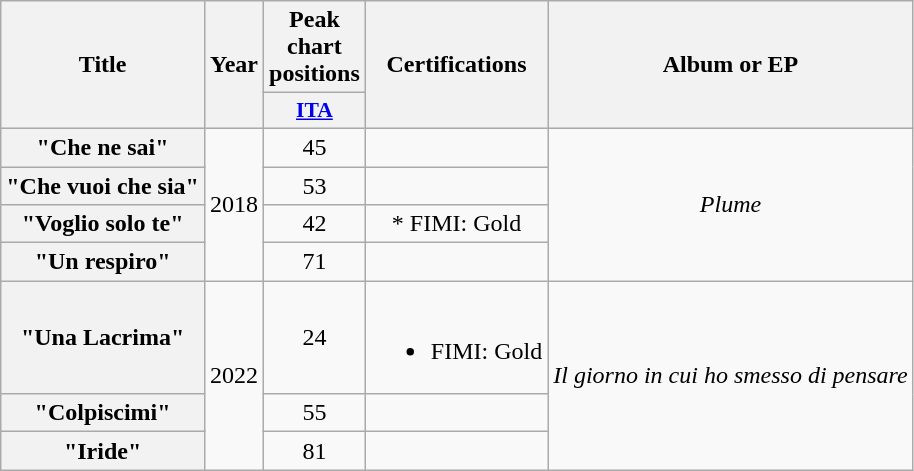<table class="wikitable plainrowheaders" style="text-align:center;">
<tr>
<th scope="col" rowspan="2">Title</th>
<th scope="col" rowspan="2">Year</th>
<th scope="col" colspan="1">Peak chart positions</th>
<th scope="col" rowspan="2">Certifications</th>
<th scope="col" rowspan="2">Album or EP</th>
</tr>
<tr>
<th scope="col" style="width:3em;font-size:90%;"><a href='#'>ITA</a><br></th>
</tr>
<tr>
<th scope="row">"Che ne sai"<br></th>
<td rowspan="4">2018</td>
<td>45</td>
<td style="text-align:left;"></td>
<td rowspan="4"><em>Plume</em></td>
</tr>
<tr>
<th scope="row">"Che vuoi che sia"<br></th>
<td>53</td>
<td style="text-align:left;"></td>
</tr>
<tr>
<th scope="row">"Voglio solo te"<br></th>
<td>42</td>
<td>* FIMI: Gold</td>
</tr>
<tr>
<th scope="row">"Un respiro"<br></th>
<td>71</td>
<td style="text-align:left;"></td>
</tr>
<tr>
<th scope="row">"Una Lacrima"<br></th>
<td rowspan="3">2022</td>
<td>24</td>
<td><br><ul><li>FIMI: Gold</li></ul></td>
<td rowspan="3"><em>Il giorno in cui ho smesso di pensare</em></td>
</tr>
<tr>
<th scope="row">"Colpiscimi"<br></th>
<td>55</td>
<td style="text-align:left;"></td>
</tr>
<tr>
<th scope="row">"Iride"<br></th>
<td>81</td>
<td style="text-align:left;"></td>
</tr>
</table>
